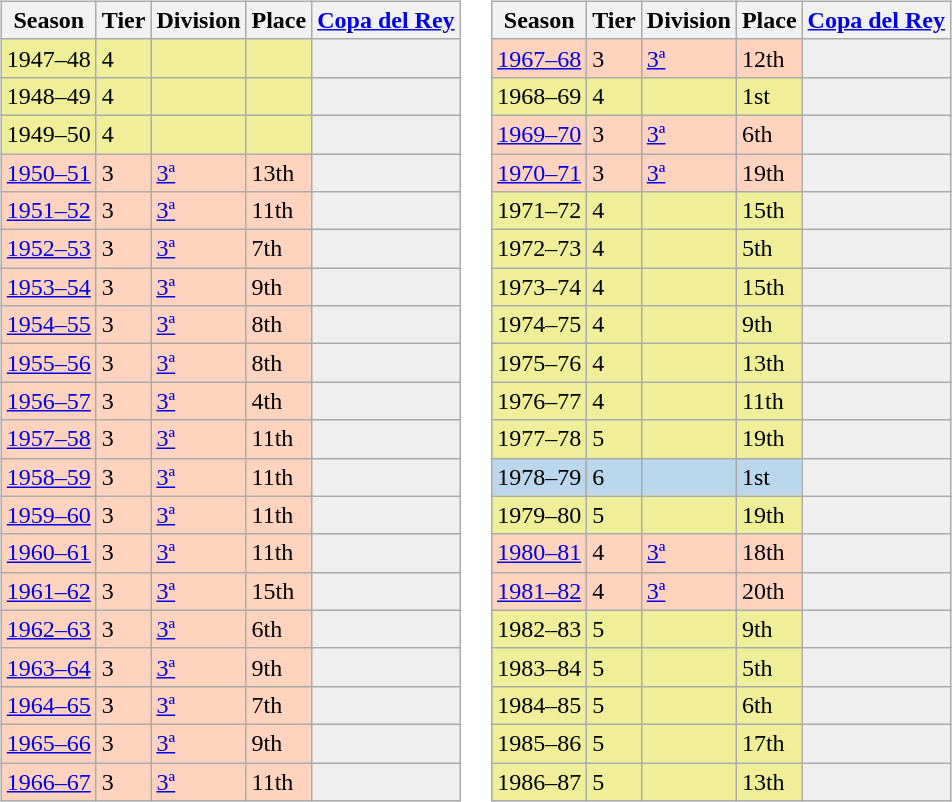<table>
<tr>
<td valign="top" width=0%><br><table class="wikitable">
<tr style="background:#f0f6fa;">
<th>Season</th>
<th>Tier</th>
<th>Division</th>
<th>Place</th>
<th><a href='#'>Copa del Rey</a></th>
</tr>
<tr>
<td style="background:#EFEF99;">1947–48</td>
<td style="background:#EFEF99;">4</td>
<td style="background:#EFEF99;"></td>
<td style="background:#EFEF99;"></td>
<th style="background:#efefef;"></th>
</tr>
<tr>
<td style="background:#EFEF99;">1948–49</td>
<td style="background:#EFEF99;">4</td>
<td style="background:#EFEF99;"></td>
<td style="background:#EFEF99;"></td>
<th style="background:#efefef;"></th>
</tr>
<tr>
<td style="background:#EFEF99;">1949–50</td>
<td style="background:#EFEF99;">4</td>
<td style="background:#EFEF99;"></td>
<td style="background:#EFEF99;"></td>
<th style="background:#efefef;"></th>
</tr>
<tr>
<td style="background:#FFD3BD;"><a href='#'>1950–51</a></td>
<td style="background:#FFD3BD;">3</td>
<td style="background:#FFD3BD;"><a href='#'>3ª</a></td>
<td style="background:#FFD3BD;">13th</td>
<td style="background:#efefef;"></td>
</tr>
<tr>
<td style="background:#FFD3BD;"><a href='#'>1951–52</a></td>
<td style="background:#FFD3BD;">3</td>
<td style="background:#FFD3BD;"><a href='#'>3ª</a></td>
<td style="background:#FFD3BD;">11th</td>
<td style="background:#efefef;"></td>
</tr>
<tr>
<td style="background:#FFD3BD;"><a href='#'>1952–53</a></td>
<td style="background:#FFD3BD;">3</td>
<td style="background:#FFD3BD;"><a href='#'>3ª</a></td>
<td style="background:#FFD3BD;">7th</td>
<td style="background:#efefef;"></td>
</tr>
<tr>
<td style="background:#FFD3BD;"><a href='#'>1953–54</a></td>
<td style="background:#FFD3BD;">3</td>
<td style="background:#FFD3BD;"><a href='#'>3ª</a></td>
<td style="background:#FFD3BD;">9th</td>
<td style="background:#efefef;"></td>
</tr>
<tr>
<td style="background:#FFD3BD;"><a href='#'>1954–55</a></td>
<td style="background:#FFD3BD;">3</td>
<td style="background:#FFD3BD;"><a href='#'>3ª</a></td>
<td style="background:#FFD3BD;">8th</td>
<td style="background:#efefef;"></td>
</tr>
<tr>
<td style="background:#FFD3BD;"><a href='#'>1955–56</a></td>
<td style="background:#FFD3BD;">3</td>
<td style="background:#FFD3BD;"><a href='#'>3ª</a></td>
<td style="background:#FFD3BD;">8th</td>
<td style="background:#efefef;"></td>
</tr>
<tr>
<td style="background:#FFD3BD;"><a href='#'>1956–57</a></td>
<td style="background:#FFD3BD;">3</td>
<td style="background:#FFD3BD;"><a href='#'>3ª</a></td>
<td style="background:#FFD3BD;">4th</td>
<td style="background:#efefef;"></td>
</tr>
<tr>
<td style="background:#FFD3BD;"><a href='#'>1957–58</a></td>
<td style="background:#FFD3BD;">3</td>
<td style="background:#FFD3BD;"><a href='#'>3ª</a></td>
<td style="background:#FFD3BD;">11th</td>
<td style="background:#efefef;"></td>
</tr>
<tr>
<td style="background:#FFD3BD;"><a href='#'>1958–59</a></td>
<td style="background:#FFD3BD;">3</td>
<td style="background:#FFD3BD;"><a href='#'>3ª</a></td>
<td style="background:#FFD3BD;">11th</td>
<td style="background:#efefef;"></td>
</tr>
<tr>
<td style="background:#FFD3BD;"><a href='#'>1959–60</a></td>
<td style="background:#FFD3BD;">3</td>
<td style="background:#FFD3BD;"><a href='#'>3ª</a></td>
<td style="background:#FFD3BD;">11th</td>
<td style="background:#efefef;"></td>
</tr>
<tr>
<td style="background:#FFD3BD;"><a href='#'>1960–61</a></td>
<td style="background:#FFD3BD;">3</td>
<td style="background:#FFD3BD;"><a href='#'>3ª</a></td>
<td style="background:#FFD3BD;">11th</td>
<td style="background:#efefef;"></td>
</tr>
<tr>
<td style="background:#FFD3BD;"><a href='#'>1961–62</a></td>
<td style="background:#FFD3BD;">3</td>
<td style="background:#FFD3BD;"><a href='#'>3ª</a></td>
<td style="background:#FFD3BD;">15th</td>
<td style="background:#efefef;"></td>
</tr>
<tr>
<td style="background:#FFD3BD;"><a href='#'>1962–63</a></td>
<td style="background:#FFD3BD;">3</td>
<td style="background:#FFD3BD;"><a href='#'>3ª</a></td>
<td style="background:#FFD3BD;">6th</td>
<td style="background:#efefef;"></td>
</tr>
<tr>
<td style="background:#FFD3BD;"><a href='#'>1963–64</a></td>
<td style="background:#FFD3BD;">3</td>
<td style="background:#FFD3BD;"><a href='#'>3ª</a></td>
<td style="background:#FFD3BD;">9th</td>
<td style="background:#efefef;"></td>
</tr>
<tr>
<td style="background:#FFD3BD;"><a href='#'>1964–65</a></td>
<td style="background:#FFD3BD;">3</td>
<td style="background:#FFD3BD;"><a href='#'>3ª</a></td>
<td style="background:#FFD3BD;">7th</td>
<td style="background:#efefef;"></td>
</tr>
<tr>
<td style="background:#FFD3BD;"><a href='#'>1965–66</a></td>
<td style="background:#FFD3BD;">3</td>
<td style="background:#FFD3BD;"><a href='#'>3ª</a></td>
<td style="background:#FFD3BD;">9th</td>
<td style="background:#efefef;"></td>
</tr>
<tr>
<td style="background:#FFD3BD;"><a href='#'>1966–67</a></td>
<td style="background:#FFD3BD;">3</td>
<td style="background:#FFD3BD;"><a href='#'>3ª</a></td>
<td style="background:#FFD3BD;">11th</td>
<td style="background:#efefef;"></td>
</tr>
</table>
</td>
<td valign="top" width=0%><br><table class="wikitable">
<tr style="background:#f0f6fa;">
<th>Season</th>
<th>Tier</th>
<th>Division</th>
<th>Place</th>
<th><a href='#'>Copa del Rey</a></th>
</tr>
<tr>
<td style="background:#FFD3BD;"><a href='#'>1967–68</a></td>
<td style="background:#FFD3BD;">3</td>
<td style="background:#FFD3BD;"><a href='#'>3ª</a></td>
<td style="background:#FFD3BD;">12th</td>
<td style="background:#efefef;"></td>
</tr>
<tr>
<td style="background:#EFEF99;">1968–69</td>
<td style="background:#EFEF99;">4</td>
<td style="background:#EFEF99;"></td>
<td style="background:#EFEF99;">1st</td>
<th style="background:#efefef;"></th>
</tr>
<tr>
<td style="background:#FFD3BD;"><a href='#'>1969–70</a></td>
<td style="background:#FFD3BD;">3</td>
<td style="background:#FFD3BD;"><a href='#'>3ª</a></td>
<td style="background:#FFD3BD;">6th</td>
<td style="background:#efefef;"></td>
</tr>
<tr>
<td style="background:#FFD3BD;"><a href='#'>1970–71</a></td>
<td style="background:#FFD3BD;">3</td>
<td style="background:#FFD3BD;"><a href='#'>3ª</a></td>
<td style="background:#FFD3BD;">19th</td>
<td style="background:#efefef;"></td>
</tr>
<tr>
<td style="background:#EFEF99;">1971–72</td>
<td style="background:#EFEF99;">4</td>
<td style="background:#EFEF99;"></td>
<td style="background:#EFEF99;">15th</td>
<th style="background:#efefef;"></th>
</tr>
<tr>
<td style="background:#EFEF99;">1972–73</td>
<td style="background:#EFEF99;">4</td>
<td style="background:#EFEF99;"></td>
<td style="background:#EFEF99;">5th</td>
<th style="background:#efefef;"></th>
</tr>
<tr>
<td style="background:#EFEF99;">1973–74</td>
<td style="background:#EFEF99;">4</td>
<td style="background:#EFEF99;"></td>
<td style="background:#EFEF99;">15th</td>
<th style="background:#efefef;"></th>
</tr>
<tr>
<td style="background:#EFEF99;">1974–75</td>
<td style="background:#EFEF99;">4</td>
<td style="background:#EFEF99;"></td>
<td style="background:#EFEF99;">9th</td>
<th style="background:#efefef;"></th>
</tr>
<tr>
<td style="background:#EFEF99;">1975–76</td>
<td style="background:#EFEF99;">4</td>
<td style="background:#EFEF99;"></td>
<td style="background:#EFEF99;">13th</td>
<th style="background:#efefef;"></th>
</tr>
<tr>
<td style="background:#EFEF99;">1976–77</td>
<td style="background:#EFEF99;">4</td>
<td style="background:#EFEF99;"></td>
<td style="background:#EFEF99;">11th</td>
<th style="background:#efefef;"></th>
</tr>
<tr>
<td style="background:#EFEF99;">1977–78</td>
<td style="background:#EFEF99;">5</td>
<td style="background:#EFEF99;"></td>
<td style="background:#EFEF99;">19th</td>
<th style="background:#efefef;"></th>
</tr>
<tr>
<td style="background:#BBD7EC;">1978–79</td>
<td style="background:#BBD7EC;">6</td>
<td style="background:#BBD7EC;"></td>
<td style="background:#BBD7EC;">1st</td>
<th style="background:#efefef;"></th>
</tr>
<tr>
<td style="background:#EFEF99;">1979–80</td>
<td style="background:#EFEF99;">5</td>
<td style="background:#EFEF99;"></td>
<td style="background:#EFEF99;">19th</td>
<th style="background:#efefef;"></th>
</tr>
<tr>
<td style="background:#FFD3BD;"><a href='#'>1980–81</a></td>
<td style="background:#FFD3BD;">4</td>
<td style="background:#FFD3BD;"><a href='#'>3ª</a></td>
<td style="background:#FFD3BD;">18th</td>
<td style="background:#efefef;"></td>
</tr>
<tr>
<td style="background:#FFD3BD;"><a href='#'>1981–82</a></td>
<td style="background:#FFD3BD;">4</td>
<td style="background:#FFD3BD;"><a href='#'>3ª</a></td>
<td style="background:#FFD3BD;">20th</td>
<td style="background:#efefef;"></td>
</tr>
<tr>
<td style="background:#EFEF99;">1982–83</td>
<td style="background:#EFEF99;">5</td>
<td style="background:#EFEF99;"></td>
<td style="background:#EFEF99;">9th</td>
<th style="background:#efefef;"></th>
</tr>
<tr>
<td style="background:#EFEF99;">1983–84</td>
<td style="background:#EFEF99;">5</td>
<td style="background:#EFEF99;"></td>
<td style="background:#EFEF99;">5th</td>
<th style="background:#efefef;"></th>
</tr>
<tr>
<td style="background:#EFEF99;">1984–85</td>
<td style="background:#EFEF99;">5</td>
<td style="background:#EFEF99;"></td>
<td style="background:#EFEF99;">6th</td>
<th style="background:#efefef;"></th>
</tr>
<tr>
<td style="background:#EFEF99;">1985–86</td>
<td style="background:#EFEF99;">5</td>
<td style="background:#EFEF99;"></td>
<td style="background:#EFEF99;">17th</td>
<th style="background:#efefef;"></th>
</tr>
<tr>
<td style="background:#EFEF99;">1986–87</td>
<td style="background:#EFEF99;">5</td>
<td style="background:#EFEF99;"></td>
<td style="background:#EFEF99;">13th</td>
<th style="background:#efefef;"></th>
</tr>
</table>
</td>
</tr>
</table>
